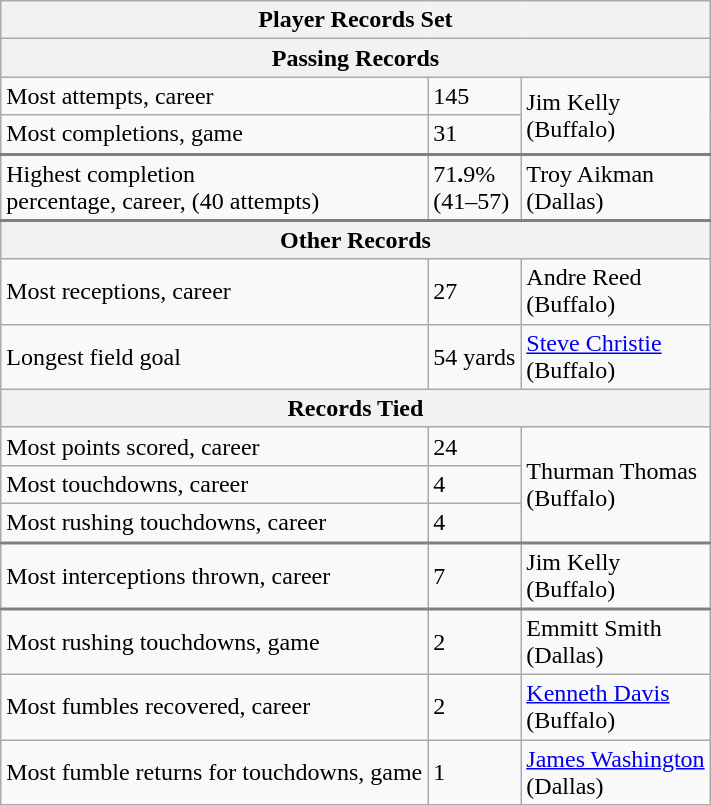<table class="wikitable">
<tr>
<th colspan=3>Player Records Set</th>
</tr>
<tr>
<th colspan=3>Passing Records</th>
</tr>
<tr>
<td>Most attempts, career</td>
<td>145</td>
<td rowspan=2>Jim Kelly<br>(Buffalo)</td>
</tr>
<tr style="border-bottom: 2px solid gray">
<td>Most completions, game</td>
<td>31</td>
</tr>
<tr style="border-bottom: 2px solid gray">
<td>Highest completion<br> percentage, career, (40 attempts)</td>
<td>71<strong>.</strong>9% <br>(41–57)</td>
<td>Troy Aikman<br>(Dallas)</td>
</tr>
<tr>
<th colspan=3>Other Records</th>
</tr>
<tr>
<td>Most receptions, career</td>
<td>27</td>
<td>Andre Reed<br>(Buffalo)</td>
</tr>
<tr>
<td>Longest field goal</td>
<td>54 yards</td>
<td><a href='#'>Steve Christie</a><br>(Buffalo)</td>
</tr>
<tr>
<th colspan=3>Records Tied</th>
</tr>
<tr>
<td>Most points scored, career</td>
<td>24</td>
<td rowspan=3>Thurman Thomas<br>(Buffalo)</td>
</tr>
<tr>
<td>Most touchdowns, career</td>
<td>4</td>
</tr>
<tr style="border-bottom: 2px solid gray">
<td>Most rushing touchdowns, career</td>
<td>4</td>
</tr>
<tr style="border-bottom: 2px solid gray">
<td>Most interceptions thrown, career</td>
<td>7</td>
<td>Jim Kelly<br>(Buffalo)</td>
</tr>
<tr>
<td>Most rushing touchdowns, game</td>
<td>2</td>
<td>Emmitt Smith<br>(Dallas)</td>
</tr>
<tr>
<td>Most fumbles recovered, career</td>
<td>2</td>
<td><a href='#'>Kenneth Davis</a><br>(Buffalo)</td>
</tr>
<tr>
<td>Most fumble returns for touchdowns, game</td>
<td>1</td>
<td><a href='#'>James Washington</a><br>(Dallas)</td>
</tr>
</table>
